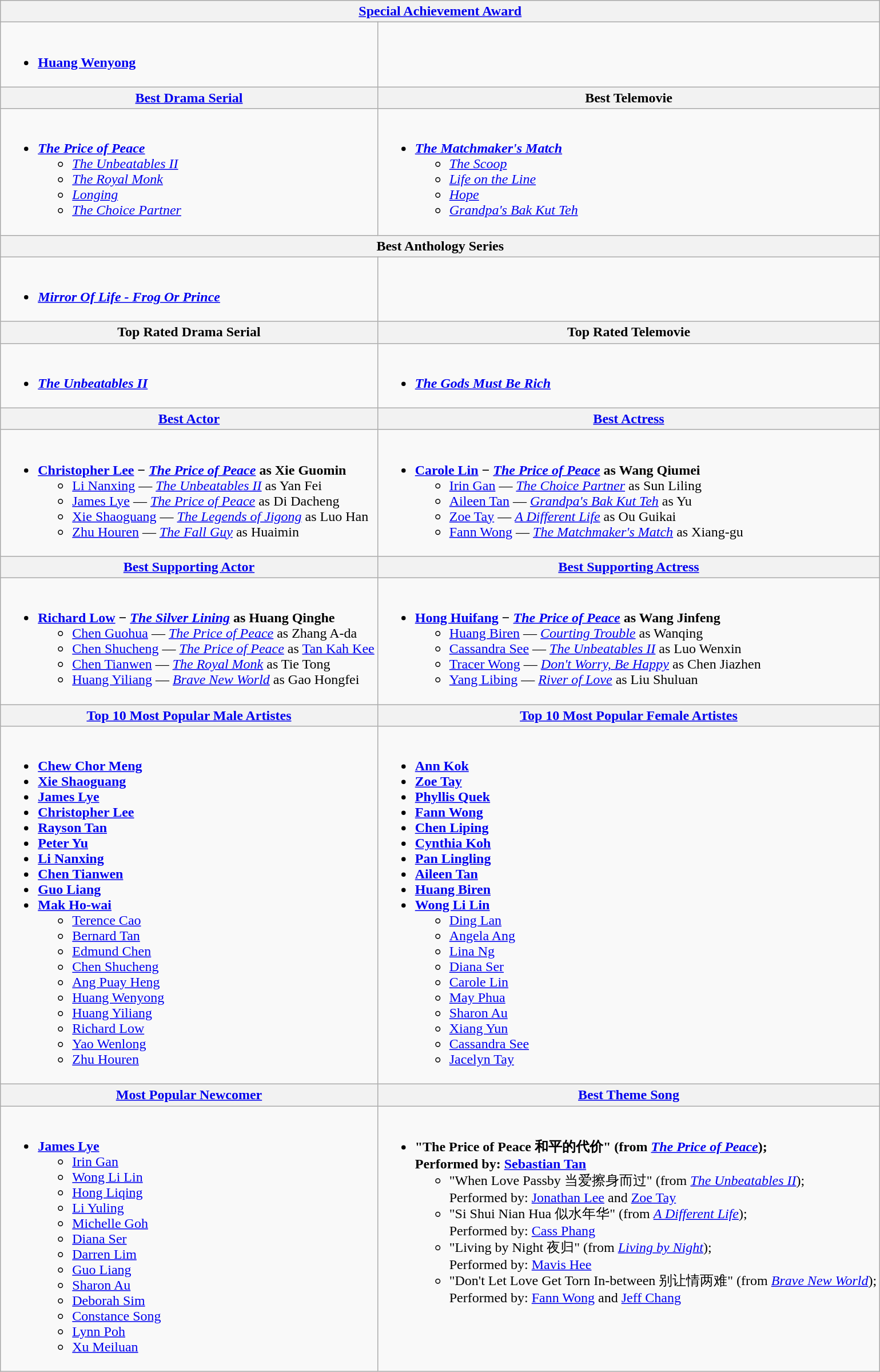<table class=wikitable style="width=100%">
<tr>
<th colspan=2; style="width=50%"><a href='#'>Special Achievement Award</a></th>
</tr>
<tr>
<td valign="top"><br><ul><li><strong><a href='#'>Huang Wenyong</a></strong></li></ul></td>
<td valign="top"></td>
</tr>
<tr>
<th style="width=50%"><a href='#'>Best Drama Serial</a></th>
<th style="width=50%">Best Telemovie</th>
</tr>
<tr>
<td valign="top"><br><ul><li><strong><em><a href='#'>The Price of Peace</a></em></strong><ul><li><em><a href='#'>The Unbeatables II</a></em></li><li><em><a href='#'>The Royal Monk</a></em></li><li><em><a href='#'>Longing</a></em></li><li><em><a href='#'>The Choice Partner</a></em></li></ul></li></ul></td>
<td valign="top"><br><ul><li><strong><em><a href='#'>The Matchmaker's Match</a></em></strong><ul><li><em><a href='#'>The Scoop</a></em></li><li><em><a href='#'>Life on the Line</a></em></li><li><em><a href='#'>Hope</a></em></li><li><em><a href='#'>Grandpa's Bak Kut Teh</a></em></li></ul></li></ul></td>
</tr>
<tr>
<th colspan=2; style="width=50%">Best Anthology Series</th>
</tr>
<tr>
<td valign="top"><br><ul><li><strong><em><a href='#'>Mirror Of Life - Frog Or Prince</a></em></strong></li></ul></td>
</tr>
<tr>
<th style="width=50%">Top Rated Drama Serial</th>
<th style="width=50%">Top Rated Telemovie</th>
</tr>
<tr>
<td valign="top"><br><ul><li><strong><em><a href='#'>The Unbeatables II</a></em></strong></li></ul></td>
<td valign="top"><br><ul><li><strong><em><a href='#'>The Gods Must Be Rich</a></em></strong></li></ul></td>
</tr>
<tr>
<th style="width=50%"><a href='#'>Best Actor</a></th>
<th style="width=50%"><a href='#'>Best Actress</a></th>
</tr>
<tr>
<td valign="top"><br><ul><li><strong><a href='#'>Christopher Lee</a> − <em><a href='#'>The Price of Peace</a></em> as Xie Guomin</strong><ul><li><a href='#'>Li Nanxing</a> — <em><a href='#'>The Unbeatables II</a></em> as Yan Fei</li><li><a href='#'>James Lye</a> — <em><a href='#'>The Price of Peace</a></em> as Di Dacheng</li><li><a href='#'>Xie Shaoguang</a> — <em><a href='#'>The Legends of Jigong</a></em> as Luo Han</li><li><a href='#'>Zhu Houren</a> — <em><a href='#'>The Fall Guy</a></em> as Huaimin</li></ul></li></ul></td>
<td valign="top"><br><ul><li><strong><a href='#'>Carole Lin</a> − <em><a href='#'>The Price of Peace</a></em> as Wang Qiumei</strong><ul><li><a href='#'>Irin Gan</a> — <em><a href='#'>The Choice Partner</a></em> as Sun Liling</li><li><a href='#'>Aileen Tan</a> — <em><a href='#'>Grandpa's Bak Kut Teh</a></em> as Yu</li><li><a href='#'>Zoe Tay</a> — <em><a href='#'>A Different Life</a></em> as Ou Guikai</li><li><a href='#'>Fann Wong</a> — <em><a href='#'>The Matchmaker's Match</a></em> as Xiang-gu</li></ul></li></ul></td>
</tr>
<tr>
<th style="width=50%"><a href='#'>Best Supporting Actor</a></th>
<th style="width=50%"><a href='#'>Best Supporting Actress</a></th>
</tr>
<tr>
<td valign="top"><br><ul><li><strong><a href='#'>Richard Low</a> − <em><a href='#'>The Silver Lining</a></em> as Huang Qinghe</strong><ul><li><a href='#'>Chen Guohua</a> — <em><a href='#'>The Price of Peace</a></em> as Zhang A-da</li><li><a href='#'>Chen Shucheng</a> — <em><a href='#'>The Price of Peace</a></em> as <a href='#'>Tan Kah Kee</a></li><li><a href='#'>Chen Tianwen</a> — <em><a href='#'>The Royal Monk</a></em> as Tie Tong</li><li><a href='#'>Huang Yiliang</a> — <em><a href='#'>Brave New World</a></em> as Gao Hongfei</li></ul></li></ul></td>
<td valign="top"><br><ul><li><strong><a href='#'>Hong Huifang</a> − <em><a href='#'>The Price of Peace</a></em> as Wang Jinfeng</strong><ul><li><a href='#'>Huang Biren</a> — <em><a href='#'>Courting Trouble</a></em> as Wanqing</li><li><a href='#'>Cassandra See</a> — <em><a href='#'>The Unbeatables II</a></em> as Luo Wenxin</li><li><a href='#'>Tracer Wong</a> — <em><a href='#'>Don't Worry, Be Happy</a></em> as Chen Jiazhen</li><li><a href='#'>Yang Libing</a> — <em><a href='#'>River of Love</a></em> as Liu Shuluan</li></ul></li></ul></td>
</tr>
<tr>
<th style="width=50%"><a href='#'>Top 10 Most Popular Male Artistes</a></th>
<th style="width=50%"><a href='#'>Top 10 Most Popular Female Artistes</a></th>
</tr>
<tr>
<td valign="top"><br><ul><li><strong><a href='#'>Chew Chor Meng</a></strong></li><li><strong><a href='#'>Xie Shaoguang</a></strong></li><li><strong><a href='#'>James Lye</a></strong></li><li><strong><a href='#'>Christopher Lee</a></strong></li><li><strong><a href='#'>Rayson Tan</a></strong></li><li><strong><a href='#'>Peter Yu</a></strong></li><li><strong><a href='#'>Li Nanxing</a></strong></li><li><strong><a href='#'>Chen Tianwen</a></strong></li><li><strong><a href='#'>Guo Liang</a></strong></li><li><strong><a href='#'>Mak Ho-wai</a></strong><ul><li><a href='#'>Terence Cao</a></li><li><a href='#'>Bernard Tan</a></li><li><a href='#'>Edmund Chen</a></li><li><a href='#'>Chen Shucheng</a></li><li><a href='#'>Ang Puay Heng</a></li><li><a href='#'>Huang Wenyong</a></li><li><a href='#'>Huang Yiliang</a></li><li><a href='#'>Richard Low</a></li><li><a href='#'>Yao Wenlong</a></li><li><a href='#'>Zhu Houren</a></li></ul></li></ul></td>
<td valign="top"><br><ul><li><strong><a href='#'>Ann Kok</a></strong></li><li><strong><a href='#'>Zoe Tay</a></strong></li><li><strong><a href='#'>Phyllis Quek</a></strong></li><li><strong><a href='#'>Fann Wong</a></strong></li><li><strong><a href='#'>Chen Liping</a></strong></li><li><strong><a href='#'>Cynthia Koh</a></strong></li><li><strong><a href='#'>Pan Lingling</a></strong></li><li><strong><a href='#'>Aileen Tan</a></strong></li><li><strong><a href='#'>Huang Biren</a></strong></li><li><strong><a href='#'>Wong Li Lin</a></strong><ul><li><a href='#'>Ding Lan</a></li><li><a href='#'>Angela Ang</a></li><li><a href='#'>Lina Ng</a></li><li><a href='#'>Diana Ser</a></li><li><a href='#'>Carole Lin</a></li><li><a href='#'>May Phua</a></li><li><a href='#'>Sharon Au</a></li><li><a href='#'>Xiang Yun</a></li><li><a href='#'>Cassandra See</a></li><li><a href='#'>Jacelyn Tay</a></li></ul></li></ul></td>
</tr>
<tr>
<th style="width=50%"><a href='#'>Most Popular Newcomer</a></th>
<th style="width=50%"><a href='#'>Best Theme Song</a></th>
</tr>
<tr>
<td valign="top"><br><ul><li><strong><a href='#'>James Lye</a></strong><ul><li><a href='#'>Irin Gan</a></li><li><a href='#'>Wong Li Lin</a></li><li><a href='#'>Hong Liqing</a></li><li><a href='#'>Li Yuling</a></li><li><a href='#'>Michelle Goh</a></li><li><a href='#'>Diana Ser</a></li><li><a href='#'>Darren Lim</a></li><li><a href='#'>Guo Liang</a></li><li><a href='#'>Sharon Au</a></li><li><a href='#'>Deborah Sim</a></li><li><a href='#'>Constance Song</a></li><li><a href='#'>Lynn Poh</a></li><li><a href='#'>Xu Meiluan</a></li></ul></li></ul></td>
<td valign="top"><br><ul><li><strong>"The Price of Peace 和平的代价" (from <em><a href='#'>The Price of Peace</a></em>);<br> Performed by: <a href='#'>Sebastian Tan</a></strong><ul><li>"When Love Passby 当爱擦身而过" (from <em><a href='#'>The Unbeatables II</a></em>);<br> Performed by: <a href='#'>Jonathan Lee</a> and <a href='#'>Zoe Tay</a></li><li>"Si Shui Nian Hua 似水年华" (from <em><a href='#'>A Different Life</a></em>);<br> Performed by: <a href='#'>Cass Phang</a></li><li>"Living by Night 夜归" (from <em><a href='#'>Living by Night</a></em>);<br> Performed by: <a href='#'>Mavis Hee</a></li><li>"Don't Let Love Get Torn In-between 别让情两难" (from <em><a href='#'>Brave New World</a></em>);<br> Performed by: <a href='#'>Fann Wong</a> and <a href='#'>Jeff Chang</a></li></ul></li></ul></td>
</tr>
</table>
